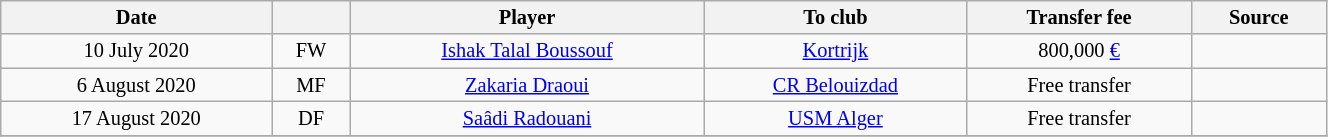<table class="wikitable sortable" style="width:70%; text-align:center; font-size:85%; text-align:centre;">
<tr>
<th>Date</th>
<th></th>
<th>Player</th>
<th>To club</th>
<th>Transfer fee</th>
<th>Source</th>
</tr>
<tr>
<td>10 July 2020</td>
<td>FW</td>
<td> <a href='#'>Ishak Talal Boussouf</a></td>
<td> <a href='#'>Kortrijk</a></td>
<td>800,000 <a href='#'>€</a></td>
<td></td>
</tr>
<tr>
<td>6 August 2020</td>
<td>MF</td>
<td> <a href='#'>Zakaria Draoui</a></td>
<td><a href='#'>CR Belouizdad</a></td>
<td>Free transfer</td>
<td></td>
</tr>
<tr>
<td>17 August 2020</td>
<td>DF</td>
<td> <a href='#'>Saâdi Radouani</a></td>
<td><a href='#'>USM Alger</a></td>
<td>Free transfer</td>
<td></td>
</tr>
<tr>
</tr>
</table>
